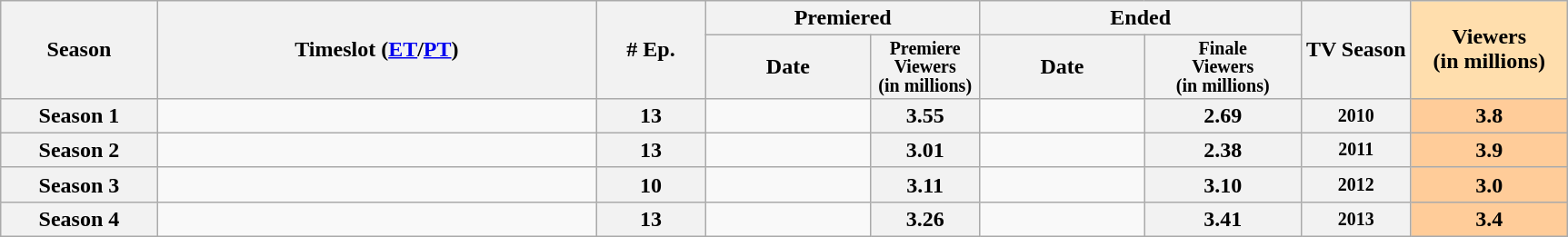<table class="wikitable">
<tr>
<th style="width:10%;" rowspan="2">Season</th>
<th style="width:28%;" rowspan="2">Timeslot (<a href='#'>ET</a>/<a href='#'>PT</a>)</th>
<th style="width:7%;" rowspan="2"># Ep.</th>
<th colspan=2>Premiered</th>
<th colspan=2>Ended</th>
<th style="width:7%;" rowspan="2">TV Season</th>
<th style="width:10%; background:#ffdead;" rowspan="2">Viewers<br>(in millions)</th>
</tr>
<tr>
<th>Date</th>
<th span style="width:7%; font-size:smaller; line-height:100%;">Premiere<br>Viewers<br>(in millions)</th>
<th>Date</th>
<th span style="width:10%; font-size:smaller; line-height:100%;">Finale<br>Viewers<br>(in millions)</th>
</tr>
<tr>
<th>Season 1</th>
<td></td>
<th>13</th>
<td style="font-size:11px;line-height:110%"></td>
<th>3.55</th>
<td style="font-size:11px;line-height:110%"></td>
<th>2.69</th>
<th style="font-size:smaller">2010</th>
<th style="background:#fc9;">3.8</th>
</tr>
<tr>
<th>Season 2</th>
<td></td>
<th>13</th>
<td style="font-size:11px;line-height:110%"></td>
<th>3.01</th>
<td style="font-size:11px;line-height:110%"></td>
<th>2.38</th>
<th style="font-size:smaller">2011</th>
<th style="background:#fc9;">3.9</th>
</tr>
<tr>
<th>Season 3</th>
<td></td>
<th>10</th>
<td style="font-size:11px;line-height:110%"></td>
<th>3.11</th>
<td style="font-size:11px;line-height:110%"></td>
<th>3.10</th>
<th style="font-size:smaller">2012</th>
<th style="background:#fc9;">3.0</th>
</tr>
<tr>
<th>Season 4</th>
<td></td>
<th>13</th>
<td style="font-size:11px;line-height:110%"></td>
<th>3.26</th>
<td style="font-size:11px;line-height:110%"></td>
<th>3.41</th>
<th style="font-size:smaller">2013</th>
<th style="background:#fc9;">3.4</th>
</tr>
</table>
